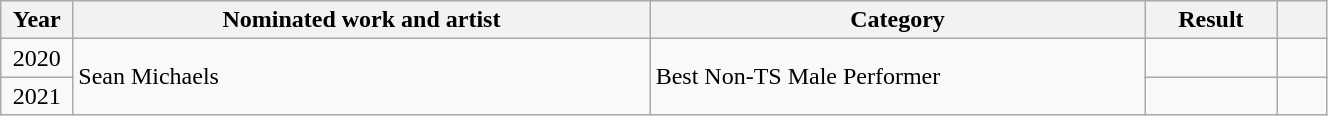<table class="wikitable" style="width:70%;">
<tr>
<th width=4%>Year</th>
<th style="width:35%;">Nominated work and artist</th>
<th style="width:30%;">Category</th>
<th style="width:8%;">Result</th>
<th width=3%></th>
</tr>
<tr>
<td style="text-align:center;">2020</td>
<td rowspan="2">Sean Michaels</td>
<td rowspan="2">Best Non-TS Male Performer</td>
<td></td>
<td style="text-align:center;"></td>
</tr>
<tr>
<td style="text-align:center;">2021</td>
<td></td>
<td style="text-align:center;"></td>
</tr>
</table>
